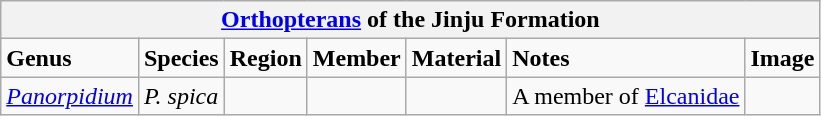<table class="wikitable">
<tr>
<th colspan="7"><strong><a href='#'>Orthopterans</a> of the Jinju Formation</strong></th>
</tr>
<tr>
<td><strong>Genus</strong></td>
<td><strong>Species</strong></td>
<td><strong>Region</strong></td>
<td><strong>Member</strong></td>
<td><strong>Material</strong></td>
<td><strong>Notes</strong></td>
<td><strong>Image</strong></td>
</tr>
<tr>
<td><em><a href='#'>Panorpidium</a></em></td>
<td><em>P. spica</em></td>
<td></td>
<td></td>
<td></td>
<td>A member of <a href='#'>Elcanidae</a></td>
<td></td>
</tr>
</table>
